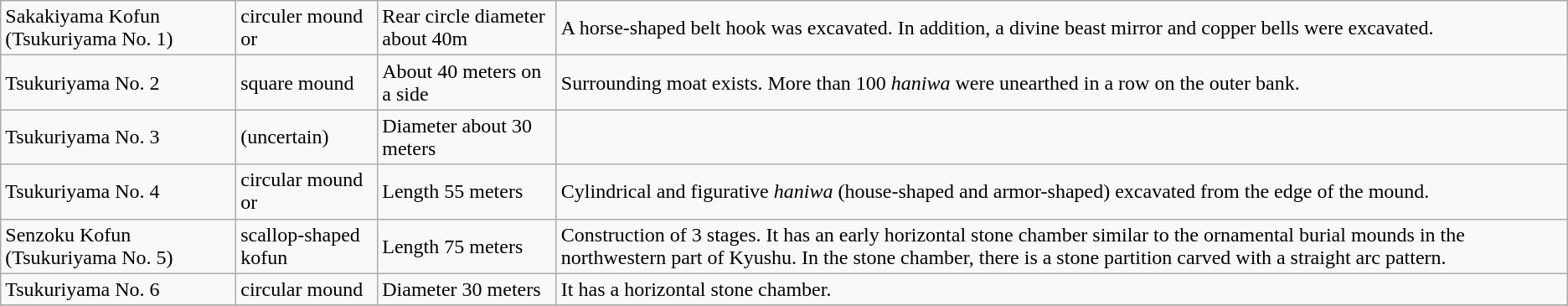<table class="wikitable">
<tr>
<td>Sakakiyama Kofun (Tsukuriyama No. 1)</td>
<td> circuler mound or </td>
<td>Rear circle diameter about 40m</td>
<td>A horse-shaped belt hook was excavated. In addition, a divine beast mirror and copper bells were excavated.</td>
</tr>
<tr>
<td>Tsukuriyama No. 2</td>
<td> square mound</td>
<td>About 40 meters on a side</td>
<td>Surrounding moat exists. More than 100 <em>haniwa</em> were unearthed in a row on the outer bank.</td>
</tr>
<tr>
<td>Tsukuriyama No. 3</td>
<td> (uncertain)</td>
<td>Diameter about 30 meters</td>
<td></td>
</tr>
<tr>
<td>Tsukuriyama No. 4</td>
<td> circular mound or </td>
<td>Length 55 meters</td>
<td>Cylindrical and figurative <em>haniwa</em> (house-shaped and armor-shaped) excavated from the edge of the mound.</td>
</tr>
<tr>
<td>Senzoku Kofun (Tsukuriyama No. 5)</td>
<td>  scallop-shaped kofun</td>
<td>Length 75 meters</td>
<td>Construction of 3 stages. It has an early horizontal stone chamber similar to the ornamental burial mounds in the northwestern part of Kyushu. In the stone chamber, there is a stone partition carved with a straight arc pattern.</td>
</tr>
<tr>
<td>Tsukuriyama No. 6</td>
<td> circular mound</td>
<td>Diameter 30 meters</td>
<td>It has a horizontal stone chamber.</td>
</tr>
<tr>
</tr>
</table>
